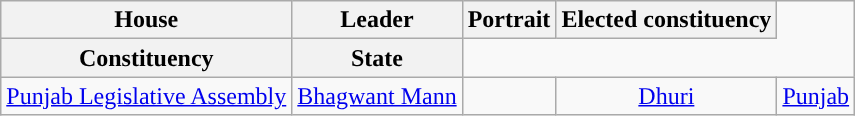<table class="wikitable" style="text-align:center">
<tr>
<th Style="background-color:">House</th>
<th Style="background-color:">Leader</th>
<th Style="background-color:">Portrait</th>
<th Style="background-color:">Elected constituency</th>
</tr>
<tr>
<th Style="background-color:">Constituency</th>
<th Style="background-color:">State</th>
</tr>
<tr>
<td><a href='#'>Punjab Legislative Assembly</a></td>
<td><a href='#'>Bhagwant Mann</a></td>
<td></td>
<td><a href='#'>Dhuri</a></td>
<td><a href='#'>Punjab</a></td>
</tr>
</table>
